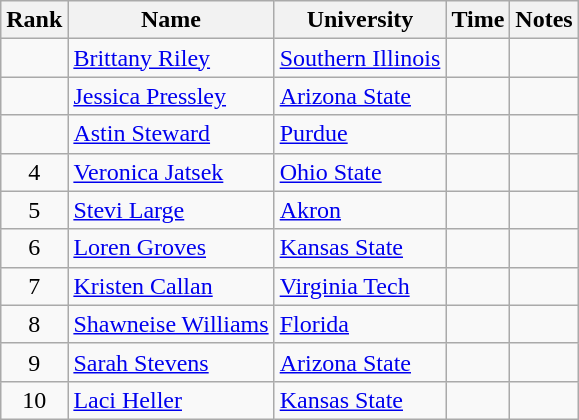<table class="wikitable sortable" style="text-align:center">
<tr>
<th>Rank</th>
<th>Name</th>
<th>University</th>
<th>Time</th>
<th>Notes</th>
</tr>
<tr>
<td></td>
<td align=left><a href='#'>Brittany Riley</a></td>
<td align=left><a href='#'>Southern Illinois</a></td>
<td></td>
<td></td>
</tr>
<tr>
<td></td>
<td align=left><a href='#'>Jessica Pressley</a></td>
<td align="left"><a href='#'>Arizona State</a></td>
<td></td>
<td></td>
</tr>
<tr>
<td></td>
<td align=left><a href='#'>Astin Steward</a></td>
<td align="left"><a href='#'>Purdue</a></td>
<td></td>
<td></td>
</tr>
<tr>
<td>4</td>
<td align=left><a href='#'>Veronica Jatsek</a></td>
<td align="left"><a href='#'>Ohio State</a></td>
<td></td>
<td></td>
</tr>
<tr>
<td>5</td>
<td align=left><a href='#'>Stevi Large</a></td>
<td align="left"><a href='#'>Akron</a></td>
<td></td>
<td></td>
</tr>
<tr>
<td>6</td>
<td align=left><a href='#'>Loren Groves</a></td>
<td align="left"><a href='#'>Kansas State</a></td>
<td></td>
<td></td>
</tr>
<tr>
<td>7</td>
<td align=left><a href='#'>Kristen Callan</a></td>
<td align="left"><a href='#'>Virginia Tech</a></td>
<td></td>
<td></td>
</tr>
<tr>
<td>8</td>
<td align=left><a href='#'>Shawneise Williams</a></td>
<td align="left"><a href='#'>Florida</a></td>
<td></td>
<td></td>
</tr>
<tr>
<td>9</td>
<td align=left><a href='#'>Sarah Stevens</a></td>
<td align="left"><a href='#'>Arizona State</a></td>
<td></td>
<td></td>
</tr>
<tr>
<td>10</td>
<td align=left><a href='#'>Laci Heller</a></td>
<td align="left"><a href='#'>Kansas State</a></td>
<td></td>
<td></td>
</tr>
</table>
